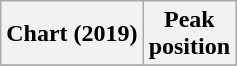<table class="wikitable plainrowheaders" style="text-align:center">
<tr>
<th scope="col">Chart (2019)</th>
<th scope="col">Peak<br>position</th>
</tr>
<tr>
</tr>
</table>
